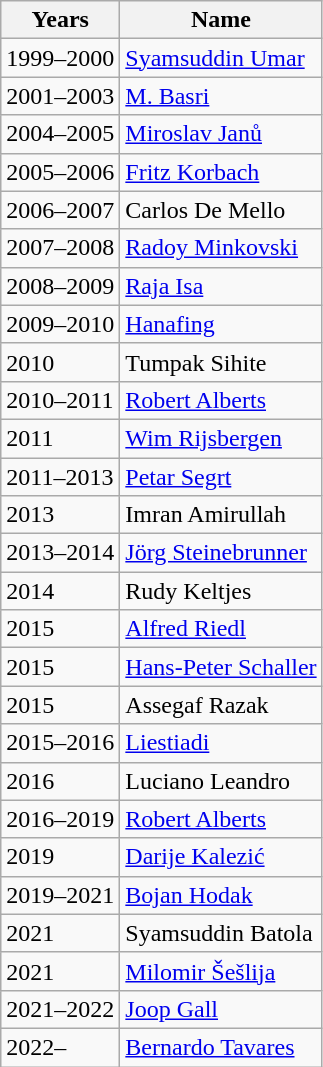<table class="wikitable">
<tr>
<th>Years</th>
<th>Name</th>
</tr>
<tr>
<td>1999–2000</td>
<td> <a href='#'>Syamsuddin Umar</a></td>
</tr>
<tr>
<td>2001–2003</td>
<td> <a href='#'>M. Basri</a></td>
</tr>
<tr>
<td>2004–2005</td>
<td> <a href='#'>Miroslav Janů</a></td>
</tr>
<tr>
<td>2005–2006</td>
<td> <a href='#'>Fritz Korbach</a></td>
</tr>
<tr>
<td>2006–2007</td>
<td> Carlos De Mello</td>
</tr>
<tr>
<td>2007–2008</td>
<td> <a href='#'>Radoy Minkovski</a></td>
</tr>
<tr>
<td>2008–2009</td>
<td> <a href='#'>Raja Isa</a></td>
</tr>
<tr>
<td>2009–2010</td>
<td> <a href='#'>Hanafing</a></td>
</tr>
<tr>
<td>2010</td>
<td> Tumpak Sihite</td>
</tr>
<tr>
<td>2010–2011</td>
<td> <a href='#'>Robert Alberts</a></td>
</tr>
<tr>
<td>2011</td>
<td> <a href='#'>Wim Rijsbergen</a></td>
</tr>
<tr>
<td>2011–2013</td>
<td> <a href='#'>Petar Segrt</a></td>
</tr>
<tr>
<td>2013</td>
<td> Imran Amirullah</td>
</tr>
<tr>
<td>2013–2014</td>
<td> <a href='#'>Jörg Steinebrunner</a></td>
</tr>
<tr>
<td>2014</td>
<td> Rudy Keltjes</td>
</tr>
<tr>
<td>2015</td>
<td> <a href='#'>Alfred Riedl</a></td>
</tr>
<tr>
<td>2015</td>
<td> <a href='#'>Hans-Peter Schaller</a></td>
</tr>
<tr>
<td>2015</td>
<td> Assegaf Razak</td>
</tr>
<tr>
<td>2015–2016</td>
<td> <a href='#'>Liestiadi</a></td>
</tr>
<tr>
<td>2016</td>
<td> Luciano Leandro</td>
</tr>
<tr>
<td>2016–2019</td>
<td> <a href='#'>Robert Alberts</a></td>
</tr>
<tr>
<td>2019</td>
<td> <a href='#'>Darije Kalezić</a></td>
</tr>
<tr>
<td>2019–2021</td>
<td> <a href='#'>Bojan Hodak</a></td>
</tr>
<tr>
<td>2021</td>
<td> Syamsuddin Batola</td>
</tr>
<tr>
<td>2021</td>
<td> <a href='#'>Milomir Šešlija</a></td>
</tr>
<tr>
<td>2021–2022</td>
<td> <a href='#'>Joop Gall</a></td>
</tr>
<tr>
<td>2022–</td>
<td> <a href='#'>Bernardo Tavares</a></td>
</tr>
</table>
